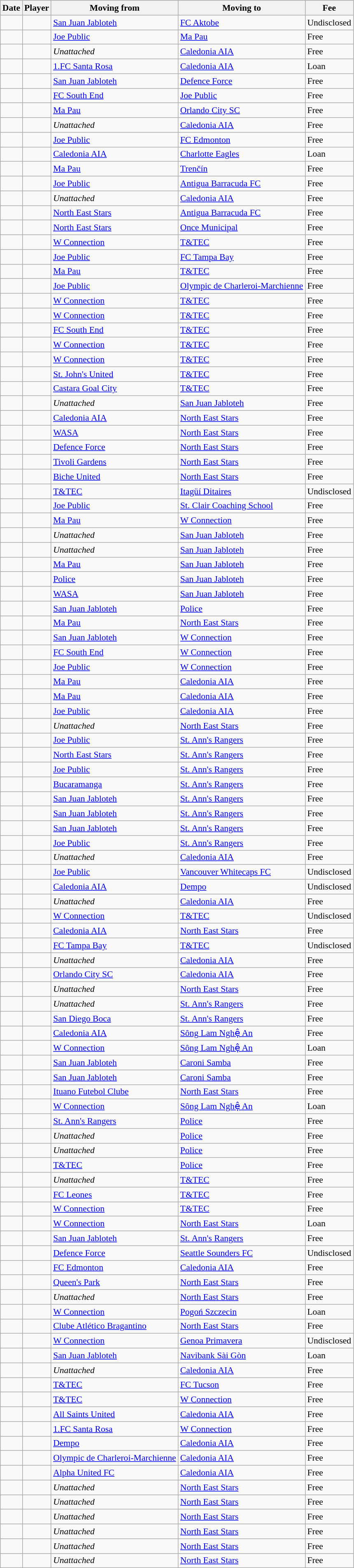<table class="wikitable sortable" style="font-size:90%;">
<tr>
<th>Date</th>
<th>Player</th>
<th>Moving from</th>
<th>Moving to</th>
<th>Fee</th>
</tr>
<tr>
<td><strong></strong></td>
<td></td>
<td><a href='#'>San Juan Jabloteh</a></td>
<td> <a href='#'>FC Aktobe</a></td>
<td>Undisclosed</td>
</tr>
<tr>
<td><strong></strong></td>
<td></td>
<td><a href='#'>Joe Public</a></td>
<td><a href='#'>Ma Pau</a></td>
<td>Free</td>
</tr>
<tr>
<td><strong></strong></td>
<td></td>
<td><em>Unattached</em></td>
<td><a href='#'>Caledonia AIA</a></td>
<td>Free</td>
</tr>
<tr>
<td><strong></strong></td>
<td></td>
<td><a href='#'>1.FC Santa Rosa</a></td>
<td><a href='#'>Caledonia AIA</a></td>
<td>Loan</td>
</tr>
<tr>
<td><strong></strong></td>
<td></td>
<td><a href='#'>San Juan Jabloteh</a></td>
<td><a href='#'>Defence Force</a></td>
<td>Free</td>
</tr>
<tr>
<td><strong></strong></td>
<td></td>
<td><a href='#'>FC South End</a></td>
<td><a href='#'>Joe Public</a></td>
<td>Free</td>
</tr>
<tr>
<td><strong></strong></td>
<td></td>
<td><a href='#'>Ma Pau</a></td>
<td> <a href='#'>Orlando City SC</a></td>
<td>Free</td>
</tr>
<tr>
<td><strong></strong></td>
<td></td>
<td><em>Unattached</em></td>
<td><a href='#'>Caledonia AIA</a></td>
<td>Free</td>
</tr>
<tr>
<td><strong></strong></td>
<td></td>
<td><a href='#'>Joe Public</a></td>
<td> <a href='#'>FC Edmonton</a></td>
<td>Free</td>
</tr>
<tr>
<td><strong></strong></td>
<td> </td>
<td><a href='#'>Caledonia AIA</a></td>
<td> <a href='#'>Charlotte Eagles</a></td>
<td>Loan</td>
</tr>
<tr>
<td><strong></strong></td>
<td></td>
<td><a href='#'>Ma Pau</a></td>
<td> <a href='#'>Trenčín</a></td>
<td>Free</td>
</tr>
<tr>
<td><strong></strong></td>
<td> </td>
<td><a href='#'>Joe Public</a></td>
<td> <a href='#'>Antigua Barracuda FC</a></td>
<td>Free</td>
</tr>
<tr>
<td><strong></strong></td>
<td></td>
<td><em>Unattached</em></td>
<td><a href='#'>Caledonia AIA</a></td>
<td>Free</td>
</tr>
<tr>
<td><strong></strong></td>
<td> </td>
<td><a href='#'>North East Stars</a></td>
<td> <a href='#'>Antigua Barracuda FC</a></td>
<td>Free</td>
</tr>
<tr>
<td><strong></strong></td>
<td> </td>
<td><a href='#'>North East Stars</a></td>
<td> <a href='#'>Once Municipal</a></td>
<td>Free</td>
</tr>
<tr>
<td><strong></strong></td>
<td></td>
<td><a href='#'>W Connection</a></td>
<td><a href='#'>T&TEC</a></td>
<td>Free</td>
</tr>
<tr>
<td><strong></strong></td>
<td></td>
<td><a href='#'>Joe Public</a></td>
<td> <a href='#'>FC Tampa Bay</a></td>
<td>Free</td>
</tr>
<tr>
<td><strong></strong></td>
<td></td>
<td><a href='#'>Ma Pau</a></td>
<td><a href='#'>T&TEC</a></td>
<td>Free</td>
</tr>
<tr>
<td><strong></strong></td>
<td></td>
<td><a href='#'>Joe Public</a></td>
<td> <a href='#'>Olympic de Charleroi-Marchienne</a></td>
<td>Free</td>
</tr>
<tr>
<td><strong></strong></td>
<td></td>
<td><a href='#'>W Connection</a></td>
<td><a href='#'>T&TEC</a></td>
<td>Free</td>
</tr>
<tr>
<td><strong></strong></td>
<td></td>
<td><a href='#'>W Connection</a></td>
<td><a href='#'>T&TEC</a></td>
<td>Free</td>
</tr>
<tr>
<td><strong></strong></td>
<td></td>
<td><a href='#'>FC South End</a></td>
<td><a href='#'>T&TEC</a></td>
<td>Free</td>
</tr>
<tr>
<td><strong></strong></td>
<td></td>
<td><a href='#'>W Connection</a></td>
<td><a href='#'>T&TEC</a></td>
<td>Free</td>
</tr>
<tr>
<td><strong></strong></td>
<td></td>
<td><a href='#'>W Connection</a></td>
<td><a href='#'>T&TEC</a></td>
<td>Free</td>
</tr>
<tr>
<td><strong></strong></td>
<td> </td>
<td><a href='#'>St. John's United</a></td>
<td><a href='#'>T&TEC</a></td>
<td>Free</td>
</tr>
<tr>
<td><strong></strong></td>
<td></td>
<td><a href='#'>Castara Goal City</a></td>
<td><a href='#'>T&TEC</a></td>
<td>Free</td>
</tr>
<tr>
<td><strong></strong></td>
<td></td>
<td><em>Unattached</em></td>
<td><a href='#'>San Juan Jabloteh</a></td>
<td>Free</td>
</tr>
<tr>
<td><strong></strong></td>
<td></td>
<td><a href='#'>Caledonia AIA</a></td>
<td><a href='#'>North East Stars</a></td>
<td>Free</td>
</tr>
<tr>
<td><strong></strong></td>
<td></td>
<td><a href='#'>WASA</a></td>
<td><a href='#'>North East Stars</a></td>
<td>Free</td>
</tr>
<tr>
<td><strong></strong></td>
<td></td>
<td><a href='#'>Defence Force</a></td>
<td><a href='#'>North East Stars</a></td>
<td>Free</td>
</tr>
<tr>
<td><strong></strong></td>
<td> </td>
<td> <a href='#'>Tivoli Gardens</a></td>
<td><a href='#'>North East Stars</a></td>
<td>Free</td>
</tr>
<tr>
<td><strong></strong></td>
<td></td>
<td><a href='#'>Biche United</a></td>
<td><a href='#'>North East Stars</a></td>
<td>Free</td>
</tr>
<tr>
<td><strong></strong></td>
<td></td>
<td><a href='#'>T&TEC</a></td>
<td> <a href='#'>Itagüí Ditaires</a></td>
<td>Undisclosed</td>
</tr>
<tr>
<td><strong></strong></td>
<td></td>
<td><a href='#'>Joe Public</a></td>
<td><a href='#'>St. Clair Coaching School</a></td>
<td>Free</td>
</tr>
<tr>
<td><strong></strong></td>
<td></td>
<td><a href='#'>Ma Pau</a></td>
<td><a href='#'>W Connection</a></td>
<td>Free</td>
</tr>
<tr>
<td><strong></strong></td>
<td></td>
<td><em>Unattached</em></td>
<td><a href='#'>San Juan Jabloteh</a></td>
<td>Free</td>
</tr>
<tr>
<td><strong></strong></td>
<td></td>
<td><em>Unattached</em></td>
<td><a href='#'>San Juan Jabloteh</a></td>
<td>Free</td>
</tr>
<tr>
<td><strong></strong></td>
<td></td>
<td><a href='#'>Ma Pau</a></td>
<td><a href='#'>San Juan Jabloteh</a></td>
<td>Free</td>
</tr>
<tr>
<td><strong></strong></td>
<td></td>
<td><a href='#'>Police</a></td>
<td><a href='#'>San Juan Jabloteh</a></td>
<td>Free</td>
</tr>
<tr>
<td><strong></strong></td>
<td></td>
<td><a href='#'>WASA</a></td>
<td><a href='#'>San Juan Jabloteh</a></td>
<td>Free</td>
</tr>
<tr>
<td><strong></strong></td>
<td></td>
<td><a href='#'>San Juan Jabloteh</a></td>
<td><a href='#'>Police</a></td>
<td>Free</td>
</tr>
<tr>
<td><strong></strong></td>
<td></td>
<td><a href='#'>Ma Pau</a></td>
<td><a href='#'>North East Stars</a></td>
<td>Free</td>
</tr>
<tr>
<td><strong></strong></td>
<td></td>
<td><a href='#'>San Juan Jabloteh</a></td>
<td><a href='#'>W Connection</a></td>
<td>Free</td>
</tr>
<tr>
<td><strong></strong></td>
<td></td>
<td><a href='#'>FC South End</a></td>
<td><a href='#'>W Connection</a></td>
<td>Free</td>
</tr>
<tr>
<td><strong></strong></td>
<td></td>
<td><a href='#'>Joe Public</a></td>
<td><a href='#'>W Connection</a></td>
<td>Free</td>
</tr>
<tr>
<td><strong></strong></td>
<td></td>
<td><a href='#'>Ma Pau</a></td>
<td><a href='#'>Caledonia AIA</a></td>
<td>Free</td>
</tr>
<tr>
<td><strong></strong></td>
<td></td>
<td><a href='#'>Ma Pau</a></td>
<td><a href='#'>Caledonia AIA</a></td>
<td>Free</td>
</tr>
<tr>
<td><strong></strong></td>
<td></td>
<td><a href='#'>Joe Public</a></td>
<td><a href='#'>Caledonia AIA</a></td>
<td>Free</td>
</tr>
<tr>
<td><strong></strong></td>
<td></td>
<td><em>Unattached</em></td>
<td><a href='#'>North East Stars</a></td>
<td>Free</td>
</tr>
<tr>
<td><strong></strong></td>
<td></td>
<td><a href='#'>Joe Public</a></td>
<td><a href='#'>St. Ann's Rangers</a></td>
<td>Free</td>
</tr>
<tr>
<td><strong></strong></td>
<td></td>
<td><a href='#'>North East Stars</a></td>
<td><a href='#'>St. Ann's Rangers</a></td>
<td>Free</td>
</tr>
<tr>
<td><strong></strong></td>
<td></td>
<td><a href='#'>Joe Public</a></td>
<td><a href='#'>St. Ann's Rangers</a></td>
<td>Free</td>
</tr>
<tr>
<td><strong></strong></td>
<td> </td>
<td> <a href='#'>Bucaramanga</a></td>
<td><a href='#'>St. Ann's Rangers</a></td>
<td>Free</td>
</tr>
<tr>
<td><strong></strong></td>
<td></td>
<td><a href='#'>San Juan Jabloteh</a></td>
<td><a href='#'>St. Ann's Rangers</a></td>
<td>Free</td>
</tr>
<tr>
<td><strong></strong></td>
<td></td>
<td><a href='#'>San Juan Jabloteh</a></td>
<td><a href='#'>St. Ann's Rangers</a></td>
<td>Free</td>
</tr>
<tr>
<td><strong></strong></td>
<td></td>
<td><a href='#'>San Juan Jabloteh</a></td>
<td><a href='#'>St. Ann's Rangers</a></td>
<td>Free</td>
</tr>
<tr>
<td><strong></strong></td>
<td></td>
<td><a href='#'>Joe Public</a></td>
<td><a href='#'>St. Ann's Rangers</a></td>
<td>Free</td>
</tr>
<tr>
<td><strong></strong></td>
<td></td>
<td><em>Unattached</em></td>
<td><a href='#'>Caledonia AIA</a></td>
<td>Free</td>
</tr>
<tr>
<td><strong></strong></td>
<td></td>
<td><a href='#'>Joe Public</a></td>
<td> <a href='#'>Vancouver Whitecaps FC</a></td>
<td>Undisclosed</td>
</tr>
<tr>
<td><strong></strong></td>
<td></td>
<td><a href='#'>Caledonia AIA</a></td>
<td> <a href='#'>Dempo</a></td>
<td>Undisclosed</td>
</tr>
<tr>
<td><strong></strong></td>
<td></td>
<td><em>Unattached</em></td>
<td><a href='#'>Caledonia AIA</a></td>
<td>Free</td>
</tr>
<tr>
<td><strong></strong></td>
<td></td>
<td><a href='#'>W Connection</a></td>
<td><a href='#'>T&TEC</a></td>
<td>Undisclosed</td>
</tr>
<tr>
<td><strong></strong></td>
<td></td>
<td><a href='#'>Caledonia AIA</a></td>
<td><a href='#'>North East Stars</a></td>
<td>Free</td>
</tr>
<tr>
<td><strong></strong></td>
<td></td>
<td> <a href='#'>FC Tampa Bay</a></td>
<td><a href='#'>T&TEC</a></td>
<td>Undisclosed</td>
</tr>
<tr>
<td><strong></strong></td>
<td></td>
<td><em>Unattached</em></td>
<td><a href='#'>Caledonia AIA</a></td>
<td>Free</td>
</tr>
<tr>
<td><strong></strong></td>
<td></td>
<td> <a href='#'>Orlando City SC</a></td>
<td><a href='#'>Caledonia AIA</a></td>
<td>Free</td>
</tr>
<tr>
<td><strong></strong></td>
<td></td>
<td><em>Unattached</em></td>
<td><a href='#'>North East Stars</a></td>
<td>Free</td>
</tr>
<tr>
<td><strong></strong></td>
<td></td>
<td><em>Unattached</em></td>
<td><a href='#'>St. Ann's Rangers</a></td>
<td>Free</td>
</tr>
<tr>
<td><strong></strong></td>
<td></td>
<td> <a href='#'>San Diego Boca</a></td>
<td><a href='#'>St. Ann's Rangers</a></td>
<td>Free</td>
</tr>
<tr>
<td><strong></strong></td>
<td></td>
<td><a href='#'>Caledonia AIA</a></td>
<td> <a href='#'>Sông Lam Nghệ An</a></td>
<td>Free</td>
</tr>
<tr>
<td><strong></strong></td>
<td></td>
<td><a href='#'>W Connection</a></td>
<td> <a href='#'>Sông Lam Nghệ An</a></td>
<td>Loan</td>
</tr>
<tr>
<td><strong></strong></td>
<td></td>
<td><a href='#'>San Juan Jabloteh</a></td>
<td><a href='#'>Caroni Samba</a></td>
<td>Free</td>
</tr>
<tr>
<td><strong></strong></td>
<td></td>
<td><a href='#'>San Juan Jabloteh</a></td>
<td><a href='#'>Caroni Samba</a></td>
<td>Free</td>
</tr>
<tr>
<td><strong></strong></td>
<td> </td>
<td> <a href='#'>Ituano Futebol Clube</a></td>
<td><a href='#'>North East Stars</a></td>
<td>Free</td>
</tr>
<tr>
<td><strong></strong></td>
<td></td>
<td><a href='#'>W Connection</a></td>
<td> <a href='#'>Sông Lam Nghệ An</a></td>
<td>Loan</td>
</tr>
<tr>
<td><strong></strong></td>
<td></td>
<td><a href='#'>St. Ann's Rangers</a></td>
<td><a href='#'>Police</a></td>
<td>Free</td>
</tr>
<tr>
<td><strong></strong></td>
<td></td>
<td><em>Unattached</em></td>
<td><a href='#'>Police</a></td>
<td>Free</td>
</tr>
<tr>
<td><strong></strong></td>
<td></td>
<td><em>Unattached</em></td>
<td><a href='#'>Police</a></td>
<td>Free</td>
</tr>
<tr>
<td><strong></strong></td>
<td></td>
<td><a href='#'>T&TEC</a></td>
<td><a href='#'>Police</a></td>
<td>Free</td>
</tr>
<tr>
<td><strong></strong></td>
<td></td>
<td><em>Unattached</em></td>
<td><a href='#'>T&TEC</a></td>
<td>Free</td>
</tr>
<tr>
<td><strong></strong></td>
<td></td>
<td> <a href='#'>FC Leones</a></td>
<td><a href='#'>T&TEC</a></td>
<td>Free</td>
</tr>
<tr>
<td><strong></strong></td>
<td></td>
<td><a href='#'>W Connection</a></td>
<td><a href='#'>T&TEC</a></td>
<td>Free</td>
</tr>
<tr>
<td><strong></strong></td>
<td></td>
<td><a href='#'>W Connection</a></td>
<td><a href='#'>North East Stars</a></td>
<td>Loan</td>
</tr>
<tr>
<td><strong></strong></td>
<td></td>
<td><a href='#'>San Juan Jabloteh</a></td>
<td><a href='#'>St. Ann's Rangers</a></td>
<td>Free</td>
</tr>
<tr>
<td><strong></strong></td>
<td></td>
<td><a href='#'>Defence Force</a></td>
<td> <a href='#'>Seattle Sounders FC</a></td>
<td>Undisclosed</td>
</tr>
<tr>
<td><strong></strong></td>
<td></td>
<td> <a href='#'>FC Edmonton</a></td>
<td><a href='#'>Caledonia AIA</a></td>
<td>Free</td>
</tr>
<tr>
<td><strong></strong></td>
<td></td>
<td><a href='#'>Queen's Park</a></td>
<td><a href='#'>North East Stars</a></td>
<td>Free</td>
</tr>
<tr>
<td><strong></strong></td>
<td></td>
<td><em>Unattached</em></td>
<td><a href='#'>North East Stars</a></td>
<td>Free</td>
</tr>
<tr>
<td><strong></strong></td>
<td></td>
<td><a href='#'>W Connection</a></td>
<td> <a href='#'>Pogoń Szczecin</a></td>
<td>Loan</td>
</tr>
<tr>
<td><strong></strong></td>
<td> </td>
<td> <a href='#'>Clube Atlético Bragantino</a></td>
<td><a href='#'>North East Stars</a></td>
<td>Free</td>
</tr>
<tr>
<td><strong></strong></td>
<td> </td>
<td><a href='#'>W Connection</a></td>
<td> <a href='#'>Genoa Primavera</a></td>
<td>Undisclosed</td>
</tr>
<tr>
<td><strong></strong></td>
<td></td>
<td><a href='#'>San Juan Jabloteh</a></td>
<td> <a href='#'>Navibank Sài Gòn</a></td>
<td>Loan</td>
</tr>
<tr>
<td><strong></strong></td>
<td> </td>
<td><em>Unattached</em></td>
<td><a href='#'>Caledonia AIA</a></td>
<td>Free</td>
</tr>
<tr>
<td><strong></strong></td>
<td></td>
<td><a href='#'>T&TEC</a></td>
<td> <a href='#'>FC Tucson</a></td>
<td>Free</td>
</tr>
<tr>
<td><strong></strong></td>
<td></td>
<td><a href='#'>T&TEC</a></td>
<td><a href='#'>W Connection</a></td>
<td>Free</td>
</tr>
<tr>
<td><strong></strong></td>
<td></td>
<td> <a href='#'>All Saints United</a></td>
<td><a href='#'>Caledonia AIA</a></td>
<td>Free</td>
</tr>
<tr>
<td><strong></strong></td>
<td></td>
<td><a href='#'>1.FC Santa Rosa</a></td>
<td><a href='#'>W Connection</a></td>
<td>Free</td>
</tr>
<tr>
<td><strong></strong></td>
<td></td>
<td> <a href='#'>Dempo</a></td>
<td><a href='#'>Caledonia AIA</a></td>
<td>Free</td>
</tr>
<tr>
<td><strong></strong></td>
<td></td>
<td> <a href='#'>Olympic de Charleroi-Marchienne</a></td>
<td><a href='#'>Caledonia AIA</a></td>
<td>Free</td>
</tr>
<tr>
<td><strong></strong></td>
<td> </td>
<td> <a href='#'>Alpha United FC</a></td>
<td><a href='#'>Caledonia AIA</a></td>
<td>Free</td>
</tr>
<tr>
<td><strong></strong></td>
<td></td>
<td><em>Unattached</em></td>
<td><a href='#'>North East Stars</a></td>
<td>Free</td>
</tr>
<tr>
<td><strong></strong></td>
<td></td>
<td><em>Unattached</em></td>
<td><a href='#'>North East Stars</a></td>
<td>Free</td>
</tr>
<tr>
<td><strong></strong></td>
<td></td>
<td><em>Unattached</em></td>
<td><a href='#'>North East Stars</a></td>
<td>Free</td>
</tr>
<tr>
<td><strong></strong></td>
<td></td>
<td><em>Unattached</em></td>
<td><a href='#'>North East Stars</a></td>
<td>Free</td>
</tr>
<tr>
<td><strong></strong></td>
<td></td>
<td><em>Unattached</em></td>
<td><a href='#'>North East Stars</a></td>
<td>Free</td>
</tr>
<tr>
<td><strong></strong></td>
<td></td>
<td><em>Unattached</em></td>
<td><a href='#'>North East Stars</a></td>
<td>Free</td>
</tr>
</table>
